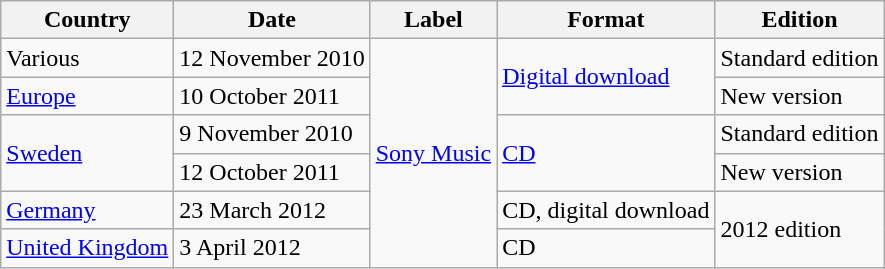<table class="wikitable">
<tr>
<th>Country</th>
<th>Date</th>
<th>Label</th>
<th>Format</th>
<th>Edition</th>
</tr>
<tr>
<td>Various</td>
<td>12 November 2010</td>
<td rowspan="6"><a href='#'>Sony Music</a></td>
<td rowspan="2"><a href='#'>Digital download</a></td>
<td>Standard edition</td>
</tr>
<tr>
<td><a href='#'>Europe</a></td>
<td>10 October 2011</td>
<td>New version</td>
</tr>
<tr>
<td rowspan="2"><a href='#'>Sweden</a></td>
<td>9 November 2010</td>
<td rowspan="2"><a href='#'>CD</a></td>
<td>Standard edition</td>
</tr>
<tr>
<td>12 October 2011</td>
<td>New version</td>
</tr>
<tr>
<td><a href='#'>Germany</a></td>
<td>23 March 2012</td>
<td>CD, digital download</td>
<td rowspan="2">2012 edition</td>
</tr>
<tr>
<td><a href='#'>United Kingdom</a></td>
<td>3 April 2012</td>
<td>CD</td>
</tr>
</table>
